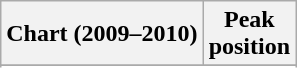<table class="wikitable sortable plainrowheaders">
<tr>
<th>Chart (2009–2010)</th>
<th>Peak<br>position</th>
</tr>
<tr>
</tr>
<tr>
</tr>
<tr>
</tr>
</table>
